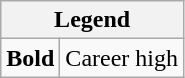<table class="wikitable mw-collapsible">
<tr>
<th colspan="2">Legend</th>
</tr>
<tr>
<td><strong>Bold</strong></td>
<td>Career high</td>
</tr>
</table>
